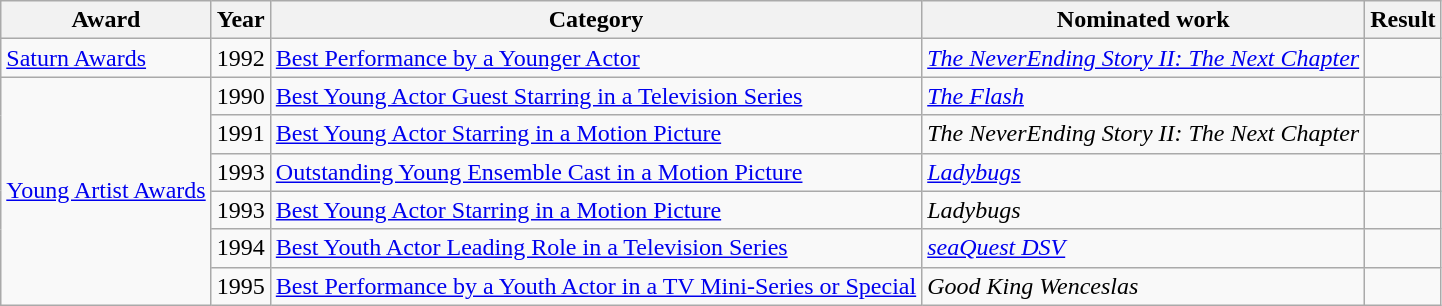<table class="wikitable sortable">
<tr>
<th>Award</th>
<th>Year</th>
<th>Category</th>
<th>Nominated work</th>
<th>Result</th>
</tr>
<tr>
<td><a href='#'>Saturn Awards</a></td>
<td>1992</td>
<td><a href='#'>Best Performance by a Younger Actor</a></td>
<td data-sort-value="NeverEnding Story II: The Next Chapter, The"><em><a href='#'>The NeverEnding Story II: The Next Chapter</a></em></td>
<td></td>
</tr>
<tr>
<td rowspan="6"><a href='#'>Young Artist Awards</a></td>
<td>1990</td>
<td><a href='#'>Best Young Actor Guest Starring in a Television Series</a></td>
<td data-sort-value="Flash, The"><em><a href='#'>The Flash</a></em></td>
<td></td>
</tr>
<tr>
<td>1991</td>
<td><a href='#'>Best Young Actor Starring in a Motion Picture</a></td>
<td data-sort-value="NeverEnding Story II: The Next Chapter, The"><em>The NeverEnding Story II: The Next Chapter</em></td>
<td></td>
</tr>
<tr>
<td>1993</td>
<td><a href='#'>Outstanding Young Ensemble Cast in a Motion Picture</a></td>
<td><em><a href='#'>Ladybugs</a></em> </td>
<td></td>
</tr>
<tr>
<td>1993</td>
<td><a href='#'>Best Young Actor Starring in a Motion Picture</a></td>
<td><em>Ladybugs</em></td>
<td></td>
</tr>
<tr>
<td>1994</td>
<td><a href='#'>Best Youth Actor Leading Role in a Television Series</a></td>
<td><em><a href='#'>seaQuest DSV</a></em></td>
<td></td>
</tr>
<tr>
<td>1995</td>
<td><a href='#'>Best Performance by a Youth Actor in a TV Mini-Series or Special</a></td>
<td><em>Good King Wenceslas</em></td>
<td></td>
</tr>
</table>
